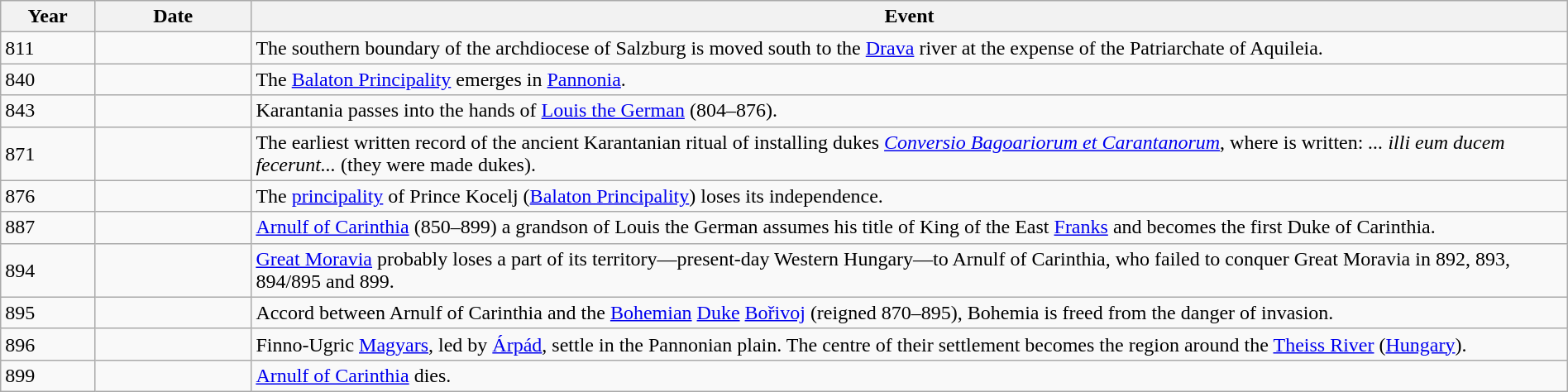<table class="wikitable" width="100%">
<tr>
<th style="width:6%">Year</th>
<th style="width:10%">Date</th>
<th>Event</th>
</tr>
<tr>
<td>811</td>
<td></td>
<td>The southern boundary of the archdiocese of Salzburg is moved south to the <a href='#'>Drava</a> river at the expense of the Patriarchate of Aquileia.</td>
</tr>
<tr>
<td>840</td>
<td></td>
<td>The <a href='#'>Balaton Principality</a> emerges in <a href='#'>Pannonia</a>.</td>
</tr>
<tr>
<td>843</td>
<td></td>
<td>Karantania passes into the hands of <a href='#'>Louis the German</a> (804–876).</td>
</tr>
<tr>
<td>871</td>
<td></td>
<td>The earliest written record of the ancient Karantanian ritual of installing dukes <em><a href='#'>Conversio Bagoariorum et Carantanorum</a></em>, where is written: <em>... illi eum ducem fecerunt...</em> (they were made dukes).</td>
</tr>
<tr>
<td>876</td>
<td></td>
<td>The <a href='#'>principality</a> of Prince Kocelj (<a href='#'>Balaton Principality</a>) loses its independence.</td>
</tr>
<tr>
<td>887</td>
<td></td>
<td><a href='#'>Arnulf of Carinthia</a> (850–899) a grandson of Louis the German assumes his title of King of the East <a href='#'>Franks</a> and becomes the first Duke of Carinthia.</td>
</tr>
<tr>
<td>894</td>
<td></td>
<td><a href='#'>Great Moravia</a> probably loses a part of its territory—present-day Western Hungary—to Arnulf of Carinthia, who failed to conquer Great Moravia in 892, 893, 894/895 and 899.</td>
</tr>
<tr>
<td>895</td>
<td></td>
<td>Accord between Arnulf of Carinthia and the <a href='#'>Bohemian</a> <a href='#'>Duke</a> <a href='#'>Bořivoj</a> (reigned 870–895), Bohemia is freed from the danger of invasion.</td>
</tr>
<tr>
<td>896</td>
<td></td>
<td>Finno-Ugric <a href='#'>Magyars</a>, led by <a href='#'>Árpád</a>, settle in the Pannonian plain. The centre of their settlement becomes the region around the <a href='#'>Theiss River</a> (<a href='#'>Hungary</a>).</td>
</tr>
<tr>
<td>899</td>
<td></td>
<td><a href='#'>Arnulf of Carinthia</a> dies.</td>
</tr>
</table>
